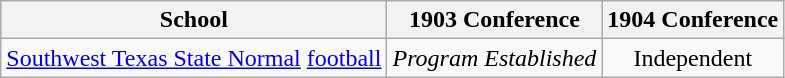<table class="wikitable sortable">
<tr>
<th>School</th>
<th>1903 Conference</th>
<th>1904 Conference</th>
</tr>
<tr style="text-align:center;">
<td><a href='#'>Southwest Texas State Normal</a> <a href='#'>football</a></td>
<td><em>Program Established</em></td>
<td>Independent</td>
</tr>
</table>
